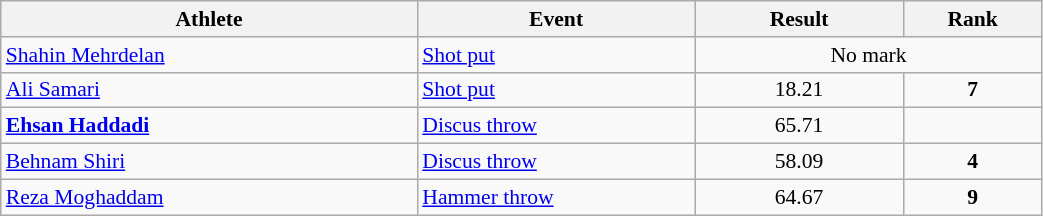<table class="wikitable" width="55%" style="text-align:center; font-size:90%">
<tr>
<th width="30%">Athlete</th>
<th width="20%">Event</th>
<th width="15%">Result</th>
<th width="10%">Rank</th>
</tr>
<tr>
<td align="left"><a href='#'>Shahin Mehrdelan</a></td>
<td align="left"><a href='#'>Shot put</a></td>
<td colspan=2>No mark</td>
</tr>
<tr>
<td align="left"><a href='#'>Ali Samari</a></td>
<td align="left"><a href='#'>Shot put</a></td>
<td>18.21</td>
<td><strong>7</strong></td>
</tr>
<tr>
<td align="left"><strong><a href='#'>Ehsan Haddadi</a></strong></td>
<td align="left"><a href='#'>Discus throw</a></td>
<td>65.71</td>
<td></td>
</tr>
<tr>
<td align="left"><a href='#'>Behnam Shiri</a></td>
<td align="left"><a href='#'>Discus throw</a></td>
<td>58.09</td>
<td><strong>4</strong></td>
</tr>
<tr>
<td align="left"><a href='#'>Reza Moghaddam</a></td>
<td align="left"><a href='#'>Hammer throw</a></td>
<td>64.67</td>
<td><strong>9</strong></td>
</tr>
</table>
